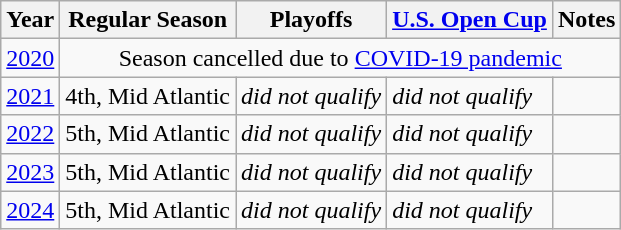<table class="wikitable">
<tr>
<th>Year</th>
<th>Regular Season</th>
<th>Playoffs</th>
<th><a href='#'>U.S. Open Cup</a></th>
<th>Notes</th>
</tr>
<tr>
<td><a href='#'>2020</a></td>
<td colspan="4" style="text-align:center;">Season cancelled due to <a href='#'>COVID-19 pandemic</a></td>
</tr>
<tr>
<td><a href='#'>2021</a></td>
<td>4th, Mid Atlantic</td>
<td><em>did not qualify</em></td>
<td><em>did not qualify</em></td>
<td></td>
</tr>
<tr>
<td><a href='#'>2022</a></td>
<td>5th, Mid Atlantic</td>
<td><em>did not qualify</em></td>
<td><em>did not qualify</em></td>
<td></td>
</tr>
<tr>
<td><a href='#'>2023</a></td>
<td>5th, Mid Atlantic</td>
<td><em>did not qualify</em></td>
<td><em>did not qualify</em></td>
<td></td>
</tr>
<tr>
<td><a href='#'>2024</a></td>
<td>5th, Mid Atlantic</td>
<td><em>did not qualify</em></td>
<td><em>did not qualify</em></td>
<td></td>
</tr>
</table>
